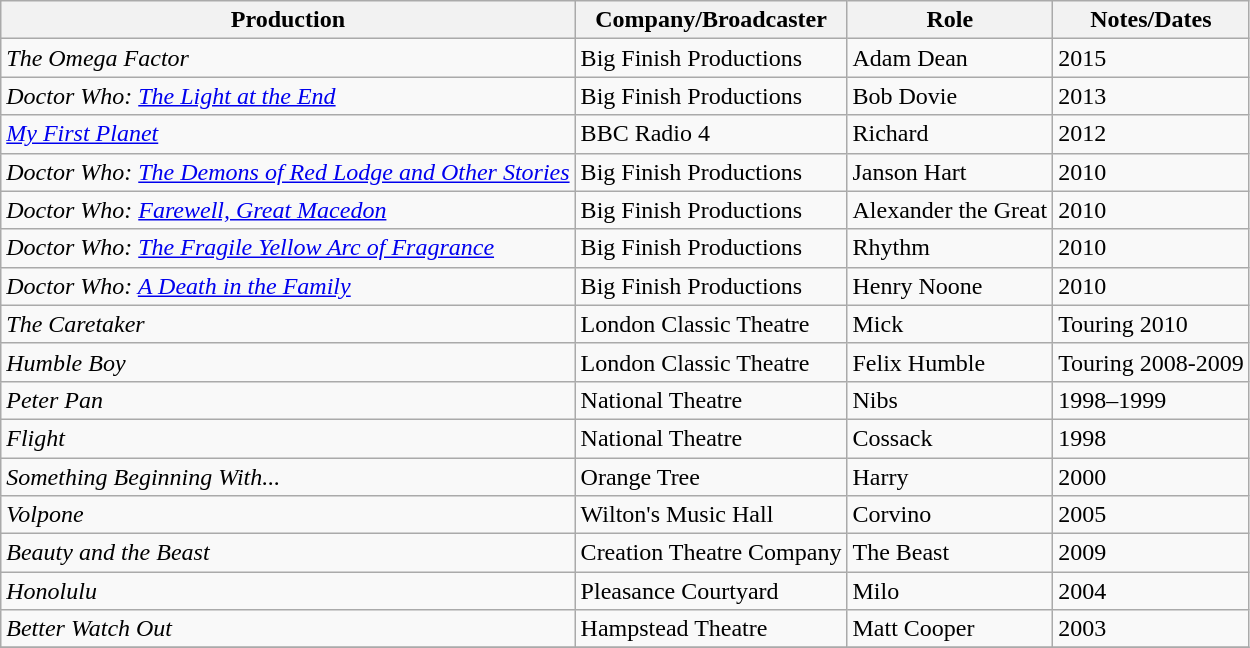<table class="wikitable">
<tr>
<th>Production</th>
<th>Company/Broadcaster</th>
<th>Role</th>
<th>Notes/Dates</th>
</tr>
<tr>
<td><em>The Omega Factor</em></td>
<td>Big Finish Productions</td>
<td>Adam Dean</td>
<td>2015</td>
</tr>
<tr>
<td><em>Doctor Who: <a href='#'>The Light at the End</a></em></td>
<td>Big Finish Productions</td>
<td>Bob Dovie</td>
<td>2013</td>
</tr>
<tr>
<td><em><a href='#'>My First Planet</a></em></td>
<td>BBC Radio 4</td>
<td>Richard</td>
<td>2012</td>
</tr>
<tr>
<td><em>Doctor Who: <a href='#'>The Demons of Red Lodge and Other Stories</a></em></td>
<td>Big Finish Productions</td>
<td>Janson Hart</td>
<td>2010</td>
</tr>
<tr>
<td><em>Doctor Who: <a href='#'>Farewell, Great Macedon</a></em></td>
<td>Big Finish Productions</td>
<td>Alexander the Great</td>
<td>2010</td>
</tr>
<tr>
<td><em>Doctor Who: <a href='#'>The Fragile Yellow Arc of Fragrance</a></em></td>
<td>Big Finish Productions</td>
<td>Rhythm</td>
<td>2010</td>
</tr>
<tr>
<td><em>Doctor Who: <a href='#'>A Death in the Family</a></em></td>
<td>Big Finish Productions</td>
<td>Henry Noone</td>
<td>2010</td>
</tr>
<tr>
<td><em>The Caretaker</em></td>
<td>London Classic Theatre</td>
<td>Mick</td>
<td>Touring 2010</td>
</tr>
<tr>
<td><em>Humble Boy</em></td>
<td>London Classic Theatre</td>
<td>Felix Humble</td>
<td>Touring 2008-2009</td>
</tr>
<tr>
<td><em>Peter Pan</em></td>
<td>National Theatre</td>
<td>Nibs</td>
<td>1998–1999</td>
</tr>
<tr>
<td><em>Flight</em></td>
<td>National Theatre</td>
<td>Cossack</td>
<td>1998</td>
</tr>
<tr>
<td><em>Something Beginning With...</em></td>
<td>Orange Tree</td>
<td>Harry</td>
<td>2000</td>
</tr>
<tr>
<td><em>Volpone</em></td>
<td>Wilton's Music Hall</td>
<td>Corvino</td>
<td>2005</td>
</tr>
<tr>
<td><em>Beauty and the Beast</em></td>
<td>Creation Theatre Company</td>
<td>The Beast</td>
<td>2009</td>
</tr>
<tr>
<td><em>Honolulu</em></td>
<td>Pleasance Courtyard</td>
<td>Milo</td>
<td>2004</td>
</tr>
<tr>
<td><em>Better Watch Out</em></td>
<td>Hampstead Theatre</td>
<td>Matt Cooper</td>
<td>2003</td>
</tr>
<tr>
</tr>
</table>
